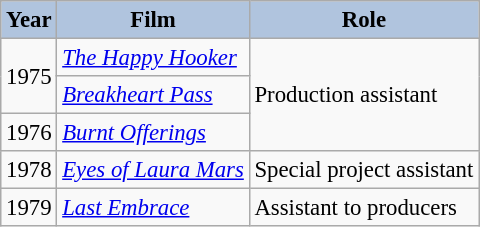<table class="wikitable" style="font-size:95%;">
<tr>
<th style="background:#B0C4DE;">Year</th>
<th style="background:#B0C4DE;">Film</th>
<th style="background:#B0C4DE;">Role</th>
</tr>
<tr>
<td rowspan=2>1975</td>
<td><em><a href='#'>The Happy Hooker</a></em></td>
<td rowspan=3>Production assistant</td>
</tr>
<tr>
<td><em><a href='#'>Breakheart Pass</a></em></td>
</tr>
<tr>
<td>1976</td>
<td><em><a href='#'>Burnt Offerings</a></em></td>
</tr>
<tr>
<td>1978</td>
<td><em><a href='#'>Eyes of Laura Mars</a></em></td>
<td>Special project assistant</td>
</tr>
<tr>
<td>1979</td>
<td><em><a href='#'>Last Embrace</a></em></td>
<td>Assistant to producers</td>
</tr>
</table>
